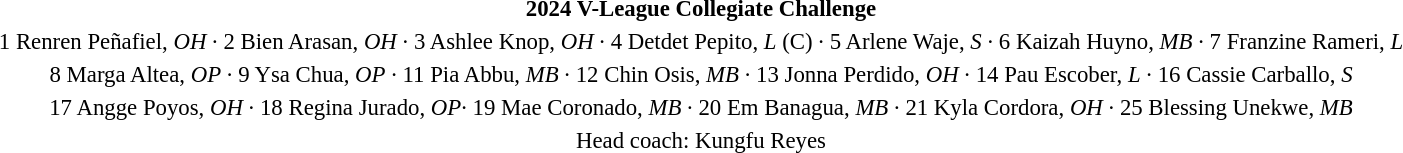<table class=toccolours width=100% style=font-size:95%>
<tr>
<th style=>2024 V-League Collegiate Challenge</th>
</tr>
<tr align=center>
<td>1 Renren Peñafiel, <em>OH</em> ∙ 2 Bien Arasan, <em>OH</em> ∙ 3 Ashlee Knop, <em>OH</em> ∙ 4 Detdet Pepito, <em>L</em> (C) ∙ 5 Arlene Waje, <em>S</em> ∙ 6 Kaizah Huyno, <em>MB</em> ∙ 7 Franzine Rameri, <em>L</em></td>
</tr>
<tr align=center>
<td>8 Marga Altea, <em>OP</em> ∙ 9 Ysa Chua, <em>OP</em> ∙ 11 Pia Abbu, <em>MB</em> ∙ 12 Chin Osis, <em>MB</em> ∙ 13 Jonna Perdido, <em>OH</em> ∙ 14 Pau Escober, <em>L</em> ∙ 16 Cassie Carballo, <em>S</em></td>
</tr>
<tr align=center>
<td>17 Angge Poyos, <em>OH</em> ∙ 18 Regina Jurado, <em>OP</em>∙ 19 Mae Coronado, <em>MB</em> ∙ 20 Em Banagua, <em>MB</em> ∙ 21 Kyla Cordora, <em>OH</em> ∙ 25 Blessing Unekwe, <em>MB</em></td>
</tr>
<tr align=center>
<td>Head coach: Kungfu Reyes</td>
</tr>
</table>
